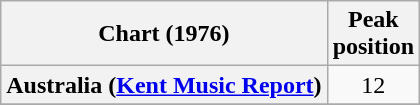<table class="wikitable sortable plainrowheaders" style="text-align:center">
<tr>
<th>Chart (1976)</th>
<th>Peak<br>position</th>
</tr>
<tr>
<th scope="row">Australia (<a href='#'>Kent Music Report</a>)</th>
<td>12</td>
</tr>
<tr>
</tr>
</table>
